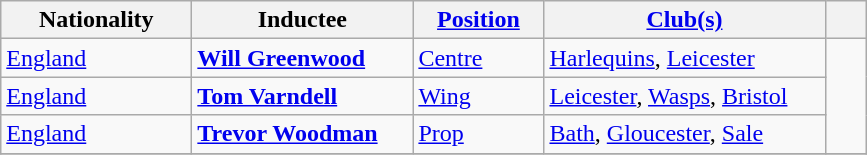<table class="wikitable">
<tr>
<th width=120>Nationality</th>
<th width=140>Inductee</th>
<th width=80><a href='#'>Position</a></th>
<th width=180><a href='#'>Club(s)</a></th>
<th width=20></th>
</tr>
<tr>
<td> <a href='#'>England</a></td>
<td><strong><a href='#'>Will Greenwood</a></strong></td>
<td><a href='#'>Centre</a></td>
<td><a href='#'>Harlequins</a>, <a href='#'>Leicester</a></td>
<td rowspan=3></td>
</tr>
<tr>
<td> <a href='#'>England</a></td>
<td><strong><a href='#'>Tom Varndell</a></strong></td>
<td><a href='#'>Wing</a></td>
<td><a href='#'>Leicester</a>, <a href='#'>Wasps</a>, <a href='#'>Bristol</a></td>
</tr>
<tr>
<td> <a href='#'>England</a></td>
<td><strong><a href='#'>Trevor Woodman</a></strong></td>
<td><a href='#'>Prop</a></td>
<td><a href='#'>Bath</a>, <a href='#'>Gloucester</a>, <a href='#'>Sale</a></td>
</tr>
<tr>
</tr>
</table>
